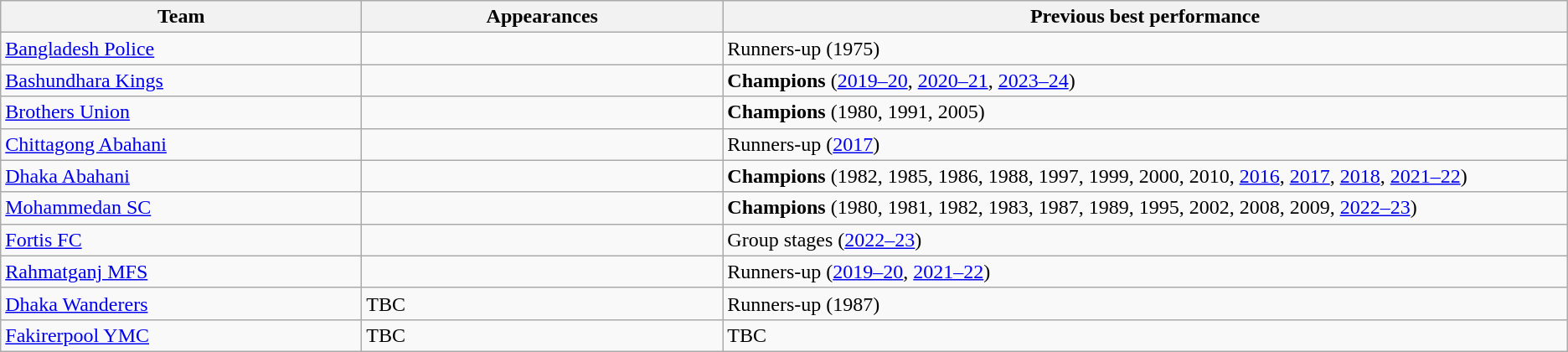<table class="wikitable">
<tr>
<th style="width:16.67%;">Team</th>
<th style="width:16.67%;">Appearances</th>
<th width=39%>Previous best performance</th>
</tr>
<tr>
<td><a href='#'>Bangladesh Police</a></td>
<td></td>
<td>Runners-up (1975)</td>
</tr>
<tr>
<td><a href='#'>Bashundhara Kings</a></td>
<td></td>
<td><strong>Champions</strong> (<a href='#'>2019–20</a>, <a href='#'>2020–21</a>, <a href='#'>2023–24</a>)</td>
</tr>
<tr>
<td><a href='#'>Brothers Union</a></td>
<td></td>
<td><strong>Champions</strong> (1980, 1991, 2005)</td>
</tr>
<tr>
<td><a href='#'>Chittagong Abahani</a></td>
<td></td>
<td>Runners-up (<a href='#'>2017</a>)</td>
</tr>
<tr>
<td><a href='#'>Dhaka Abahani</a></td>
<td></td>
<td><strong>Champions</strong> (1982, 1985, 1986, 1988, 1997, 1999, 2000, 2010, <a href='#'>2016</a>, <a href='#'>2017</a>, <a href='#'>2018</a>, <a href='#'>2021–22</a>)</td>
</tr>
<tr>
<td><a href='#'>Mohammedan SC</a></td>
<td></td>
<td><strong>Champions</strong> (1980, 1981, 1982, 1983, 1987, 1989, 1995, 2002, 2008, 2009, <a href='#'>2022–23</a>)</td>
</tr>
<tr>
<td><a href='#'>Fortis FC</a></td>
<td></td>
<td>Group stages (<a href='#'>2022–23</a>)</td>
</tr>
<tr>
<td><a href='#'>Rahmatganj MFS</a></td>
<td></td>
<td>Runners-up (<a href='#'>2019–20</a>, <a href='#'>2021–22</a>)</td>
</tr>
<tr>
<td><a href='#'>Dhaka Wanderers</a></td>
<td>TBC</td>
<td>Runners-up (1987)</td>
</tr>
<tr>
<td><a href='#'>Fakirerpool YMC</a></td>
<td>TBC</td>
<td>TBC</td>
</tr>
</table>
